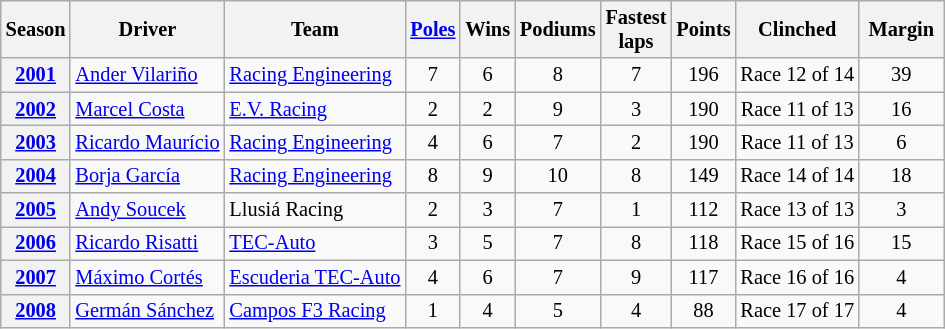<table class="wikitable sortable" style="font-size:85%; text-align:center;">
<tr>
<th scope=col>Season</th>
<th scope=col>Driver</th>
<th scope=col>Team</th>
<th scope=col><a href='#'>Poles</a></th>
<th scope=col>Wins</th>
<th scope=col>Podiums</th>
<th scope=col width="40">Fastest laps</th>
<th scope=col>Points</th>
<th scope=col>Clinched</th>
<th scope=col width="50">Margin</th>
</tr>
<tr>
<th><a href='#'>2001</a></th>
<td align=left> <a href='#'>Ander Vilariño</a></td>
<td align=left> <a href='#'>Racing Engineering</a></td>
<td>7</td>
<td>6</td>
<td>8</td>
<td>7</td>
<td>196</td>
<td>Race 12 of 14</td>
<td>39</td>
</tr>
<tr>
<th><a href='#'>2002</a></th>
<td align=left> <a href='#'>Marcel Costa</a></td>
<td align=left> <a href='#'>E.V. Racing</a></td>
<td>2</td>
<td>2</td>
<td>9</td>
<td>3</td>
<td>190</td>
<td>Race 11 of 13</td>
<td>16</td>
</tr>
<tr>
<th><a href='#'>2003</a></th>
<td align=left> <a href='#'>Ricardo Maurício</a></td>
<td align=left> <a href='#'>Racing Engineering</a></td>
<td>4</td>
<td>6</td>
<td>7</td>
<td>2</td>
<td>190</td>
<td>Race 11 of 13</td>
<td>6</td>
</tr>
<tr>
<th><a href='#'>2004</a></th>
<td align=left> <a href='#'>Borja García</a></td>
<td align=left> <a href='#'>Racing Engineering</a></td>
<td>8</td>
<td>9</td>
<td>10</td>
<td>8</td>
<td>149</td>
<td>Race 14 of 14</td>
<td>18</td>
</tr>
<tr>
<th><a href='#'>2005</a></th>
<td align=left> <a href='#'>Andy Soucek</a></td>
<td align=left> Llusiá Racing</td>
<td>2</td>
<td>3</td>
<td>7</td>
<td>1</td>
<td>112</td>
<td>Race 13 of 13</td>
<td>3</td>
</tr>
<tr>
<th><a href='#'>2006</a></th>
<td align=left> <a href='#'>Ricardo Risatti</a></td>
<td align=left> <a href='#'>TEC-Auto</a></td>
<td>3</td>
<td>5</td>
<td>7</td>
<td>8</td>
<td>118</td>
<td>Race 15 of 16</td>
<td>15</td>
</tr>
<tr>
<th><a href='#'>2007</a></th>
<td align=left> <a href='#'>Máximo Cortés</a></td>
<td align=left> <a href='#'>Escuderia TEC-Auto</a></td>
<td>4</td>
<td>6</td>
<td>7</td>
<td>9</td>
<td>117</td>
<td>Race 16 of 16</td>
<td>4</td>
</tr>
<tr>
<th><a href='#'>2008</a></th>
<td align=left> <a href='#'>Germán Sánchez</a></td>
<td align=left> <a href='#'>Campos F3 Racing</a></td>
<td>1</td>
<td>4</td>
<td>5</td>
<td>4</td>
<td>88</td>
<td>Race 17 of 17</td>
<td>4</td>
</tr>
</table>
